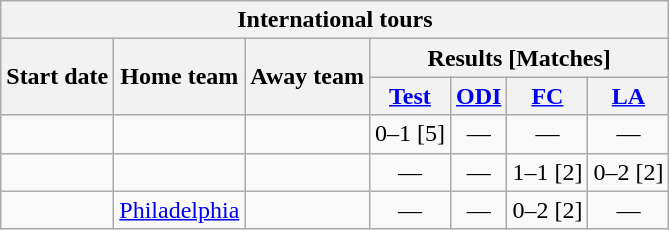<table class="wikitable">
<tr>
<th colspan="7">International tours</th>
</tr>
<tr>
<th rowspan="2">Start date</th>
<th rowspan="2">Home team</th>
<th rowspan="2">Away team</th>
<th colspan="4">Results [Matches]</th>
</tr>
<tr>
<th><a href='#'>Test</a></th>
<th><a href='#'>ODI</a></th>
<th><a href='#'>FC</a></th>
<th><a href='#'>LA</a></th>
</tr>
<tr>
<td><a href='#'></a></td>
<td></td>
<td></td>
<td>0–1 [5]</td>
<td ; style="text-align:center">—</td>
<td ; style="text-align:center">—</td>
<td ; style="text-align:center">—</td>
</tr>
<tr>
<td><a href='#'></a></td>
<td></td>
<td></td>
<td ; style="text-align:center">—</td>
<td ; style="text-align:center">—</td>
<td>1–1 [2]</td>
<td>0–2 [2]</td>
</tr>
<tr>
<td><a href='#'></a></td>
<td> <a href='#'>Philadelphia</a></td>
<td></td>
<td ; style="text-align:center">—</td>
<td ; style="text-align:center">—</td>
<td>0–2 [2]</td>
<td ; style="text-align:center">—</td>
</tr>
</table>
